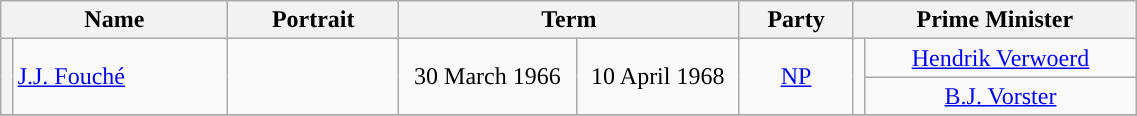<table class="wikitable" width=60%>
<tr>
<th colspan=2 width=20%>Name</th>
<th width=75>Portrait</th>
<th colspan=2 width=30%>Term</th>
<th width=10%>Party</th>
<th colspan=2 width=25%>Prime Minister</th>
</tr>
<tr style="text-align:center">
<th rowspan=2 style="width:1%;background-color: "></th>
<td rowspan=2 align=left><a href='#'>J.J. Fouché</a></td>
<td rowspan=2></td>
<td rowspan=2>30 March 1966</td>
<td rowspan=2>10 April 1968</td>
<td rowspan=2><a href='#'>NP</a></td>
<td rowspan=2 style="width:1%;background-color: "></td>
<td><a href='#'>Hendrik Verwoerd</a><br> </td>
</tr>
<tr style="text-align:center">
<td><a href='#'>B.J. Vorster</a><br> </td>
</tr>
<tr>
</tr>
</table>
